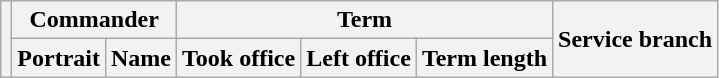<table class="wikitable">
<tr>
<th rowspan=2></th>
<th colspan=2>Commander</th>
<th colspan=3>Term</th>
<th rowspan=2>Service branch</th>
</tr>
<tr>
<th>Portrait</th>
<th>Name</th>
<th>Took office</th>
<th>Left office</th>
<th>Term length<br>
</th>
</tr>
</table>
